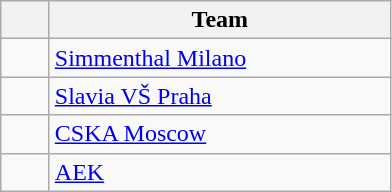<table class="wikitable" style="text-align:center">
<tr>
<th width=25></th>
<th width=220>Team</th>
</tr>
<tr>
<td></td>
<td align=left> <a href='#'>Simmenthal Milano</a></td>
</tr>
<tr>
<td></td>
<td align=left> <a href='#'>Slavia VŠ Praha</a></td>
</tr>
<tr>
<td></td>
<td align=left> <a href='#'>CSKA Moscow</a></td>
</tr>
<tr>
<td></td>
<td align=left> <a href='#'>AEK</a></td>
</tr>
</table>
